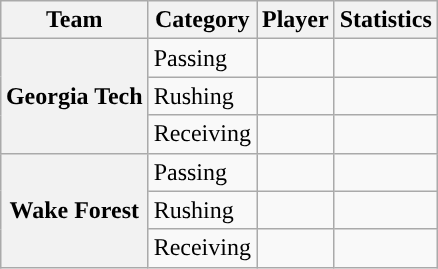<table class="wikitable" style="float:right">
<tr>
<th>Team</th>
<th>Category</th>
<th>Player</th>
<th>Statistics</th>
</tr>
<tr>
<th rowspan=3>Georgia Tech</th>
<td>Passing</td>
<td></td>
<td></td>
</tr>
<tr>
<td>Rushing</td>
<td></td>
<td></td>
</tr>
<tr>
<td>Receiving</td>
<td></td>
<td></td>
</tr>
<tr>
<th rowspan=3>Wake Forest</th>
<td>Passing</td>
<td></td>
<td></td>
</tr>
<tr>
<td>Rushing</td>
<td></td>
<td></td>
</tr>
<tr>
<td>Receiving</td>
<td></td>
<td></td>
</tr>
</table>
